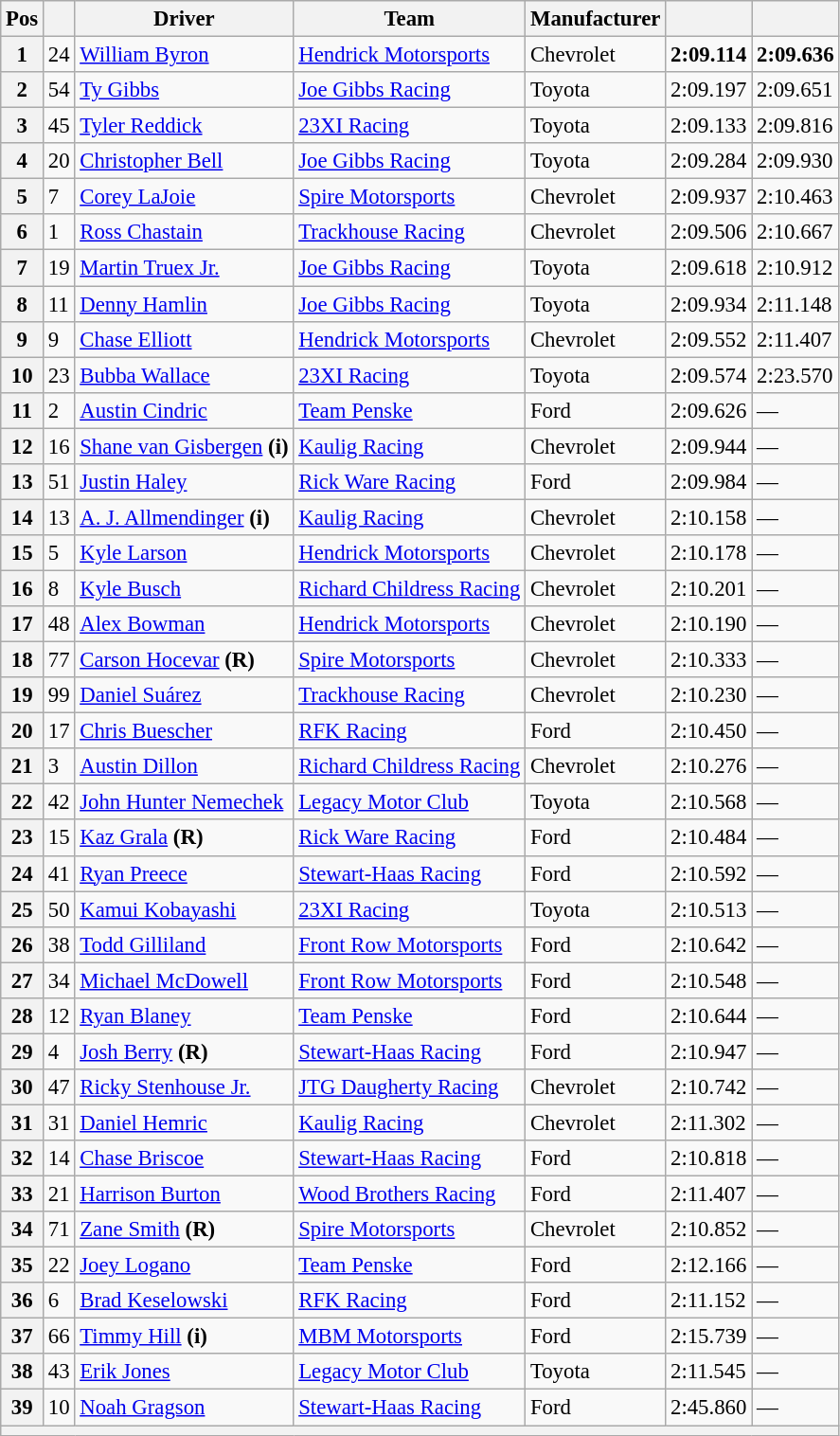<table class="wikitable" style="font-size:95%">
<tr>
<th>Pos</th>
<th></th>
<th>Driver</th>
<th>Team</th>
<th>Manufacturer</th>
<th></th>
<th></th>
</tr>
<tr>
<th>1</th>
<td>24</td>
<td><a href='#'>William Byron</a></td>
<td><a href='#'>Hendrick Motorsports</a></td>
<td>Chevrolet</td>
<td><strong>2:09.114</strong></td>
<td><strong>2:09.636</strong></td>
</tr>
<tr>
<th>2</th>
<td>54</td>
<td><a href='#'>Ty Gibbs</a></td>
<td><a href='#'>Joe Gibbs Racing</a></td>
<td>Toyota</td>
<td>2:09.197</td>
<td>2:09.651</td>
</tr>
<tr>
<th>3</th>
<td>45</td>
<td><a href='#'>Tyler Reddick</a></td>
<td><a href='#'>23XI Racing</a></td>
<td>Toyota</td>
<td>2:09.133</td>
<td>2:09.816</td>
</tr>
<tr>
<th>4</th>
<td>20</td>
<td><a href='#'>Christopher Bell</a></td>
<td><a href='#'>Joe Gibbs Racing</a></td>
<td>Toyota</td>
<td>2:09.284</td>
<td>2:09.930</td>
</tr>
<tr>
<th>5</th>
<td>7</td>
<td><a href='#'>Corey LaJoie</a></td>
<td><a href='#'>Spire Motorsports</a></td>
<td>Chevrolet</td>
<td>2:09.937</td>
<td>2:10.463</td>
</tr>
<tr>
<th>6</th>
<td>1</td>
<td><a href='#'>Ross Chastain</a></td>
<td><a href='#'>Trackhouse Racing</a></td>
<td>Chevrolet</td>
<td>2:09.506</td>
<td>2:10.667</td>
</tr>
<tr>
<th>7</th>
<td>19</td>
<td><a href='#'>Martin Truex Jr.</a></td>
<td><a href='#'>Joe Gibbs Racing</a></td>
<td>Toyota</td>
<td>2:09.618</td>
<td>2:10.912</td>
</tr>
<tr>
<th>8</th>
<td>11</td>
<td><a href='#'>Denny Hamlin</a></td>
<td><a href='#'>Joe Gibbs Racing</a></td>
<td>Toyota</td>
<td>2:09.934</td>
<td>2:11.148</td>
</tr>
<tr>
<th>9</th>
<td>9</td>
<td><a href='#'>Chase Elliott</a></td>
<td><a href='#'>Hendrick Motorsports</a></td>
<td>Chevrolet</td>
<td>2:09.552</td>
<td>2:11.407</td>
</tr>
<tr>
<th>10</th>
<td>23</td>
<td><a href='#'>Bubba Wallace</a></td>
<td><a href='#'>23XI Racing</a></td>
<td>Toyota</td>
<td>2:09.574</td>
<td>2:23.570</td>
</tr>
<tr>
<th>11</th>
<td>2</td>
<td><a href='#'>Austin Cindric</a></td>
<td><a href='#'>Team Penske</a></td>
<td>Ford</td>
<td>2:09.626</td>
<td>—</td>
</tr>
<tr>
<th>12</th>
<td>16</td>
<td><a href='#'>Shane van Gisbergen</a> <strong>(i)</strong></td>
<td><a href='#'>Kaulig Racing</a></td>
<td>Chevrolet</td>
<td>2:09.944</td>
<td>—</td>
</tr>
<tr>
<th>13</th>
<td>51</td>
<td><a href='#'>Justin Haley</a></td>
<td><a href='#'>Rick Ware Racing</a></td>
<td>Ford</td>
<td>2:09.984</td>
<td>—</td>
</tr>
<tr>
<th>14</th>
<td>13</td>
<td><a href='#'>A. J. Allmendinger</a> <strong>(i)</strong></td>
<td><a href='#'>Kaulig Racing</a></td>
<td>Chevrolet</td>
<td>2:10.158</td>
<td>—</td>
</tr>
<tr>
<th>15</th>
<td>5</td>
<td><a href='#'>Kyle Larson</a></td>
<td><a href='#'>Hendrick Motorsports</a></td>
<td>Chevrolet</td>
<td>2:10.178</td>
<td>—</td>
</tr>
<tr>
<th>16</th>
<td>8</td>
<td><a href='#'>Kyle Busch</a></td>
<td><a href='#'>Richard Childress Racing</a></td>
<td>Chevrolet</td>
<td>2:10.201</td>
<td>—</td>
</tr>
<tr>
<th>17</th>
<td>48</td>
<td><a href='#'>Alex Bowman</a></td>
<td><a href='#'>Hendrick Motorsports</a></td>
<td>Chevrolet</td>
<td>2:10.190</td>
<td>—</td>
</tr>
<tr>
<th>18</th>
<td>77</td>
<td><a href='#'>Carson Hocevar</a> <strong>(R)</strong></td>
<td><a href='#'>Spire Motorsports</a></td>
<td>Chevrolet</td>
<td>2:10.333</td>
<td>—</td>
</tr>
<tr>
<th>19</th>
<td>99</td>
<td><a href='#'>Daniel Suárez</a></td>
<td><a href='#'>Trackhouse Racing</a></td>
<td>Chevrolet</td>
<td>2:10.230</td>
<td>—</td>
</tr>
<tr>
<th>20</th>
<td>17</td>
<td><a href='#'>Chris Buescher</a></td>
<td><a href='#'>RFK Racing</a></td>
<td>Ford</td>
<td>2:10.450</td>
<td>—</td>
</tr>
<tr>
<th>21</th>
<td>3</td>
<td><a href='#'>Austin Dillon</a></td>
<td><a href='#'>Richard Childress Racing</a></td>
<td>Chevrolet</td>
<td>2:10.276</td>
<td>—</td>
</tr>
<tr>
<th>22</th>
<td>42</td>
<td><a href='#'>John Hunter Nemechek</a></td>
<td><a href='#'>Legacy Motor Club</a></td>
<td>Toyota</td>
<td>2:10.568</td>
<td>—</td>
</tr>
<tr>
<th>23</th>
<td>15</td>
<td><a href='#'>Kaz Grala</a> <strong>(R)</strong></td>
<td><a href='#'>Rick Ware Racing</a></td>
<td>Ford</td>
<td>2:10.484</td>
<td>—</td>
</tr>
<tr>
<th>24</th>
<td>41</td>
<td><a href='#'>Ryan Preece</a></td>
<td><a href='#'>Stewart-Haas Racing</a></td>
<td>Ford</td>
<td>2:10.592</td>
<td>—</td>
</tr>
<tr>
<th>25</th>
<td>50</td>
<td><a href='#'>Kamui Kobayashi</a></td>
<td><a href='#'>23XI Racing</a></td>
<td>Toyota</td>
<td>2:10.513</td>
<td>—</td>
</tr>
<tr>
<th>26</th>
<td>38</td>
<td><a href='#'>Todd Gilliland</a></td>
<td><a href='#'>Front Row Motorsports</a></td>
<td>Ford</td>
<td>2:10.642</td>
<td>—</td>
</tr>
<tr>
<th>27</th>
<td>34</td>
<td><a href='#'>Michael McDowell</a></td>
<td><a href='#'>Front Row Motorsports</a></td>
<td>Ford</td>
<td>2:10.548</td>
<td>—</td>
</tr>
<tr>
<th>28</th>
<td>12</td>
<td><a href='#'>Ryan Blaney</a></td>
<td><a href='#'>Team Penske</a></td>
<td>Ford</td>
<td>2:10.644</td>
<td>—</td>
</tr>
<tr>
<th>29</th>
<td>4</td>
<td><a href='#'>Josh Berry</a> <strong>(R)</strong></td>
<td><a href='#'>Stewart-Haas Racing</a></td>
<td>Ford</td>
<td>2:10.947</td>
<td>—</td>
</tr>
<tr>
<th>30</th>
<td>47</td>
<td><a href='#'>Ricky Stenhouse Jr.</a></td>
<td><a href='#'>JTG Daugherty Racing</a></td>
<td>Chevrolet</td>
<td>2:10.742</td>
<td>—</td>
</tr>
<tr>
<th>31</th>
<td>31</td>
<td><a href='#'>Daniel Hemric</a></td>
<td><a href='#'>Kaulig Racing</a></td>
<td>Chevrolet</td>
<td>2:11.302</td>
<td>—</td>
</tr>
<tr>
<th>32</th>
<td>14</td>
<td><a href='#'>Chase Briscoe</a></td>
<td><a href='#'>Stewart-Haas Racing</a></td>
<td>Ford</td>
<td>2:10.818</td>
<td>—</td>
</tr>
<tr>
<th>33</th>
<td>21</td>
<td><a href='#'>Harrison Burton</a></td>
<td><a href='#'>Wood Brothers Racing</a></td>
<td>Ford</td>
<td>2:11.407</td>
<td>—</td>
</tr>
<tr>
<th>34</th>
<td>71</td>
<td><a href='#'>Zane Smith</a> <strong>(R)</strong></td>
<td><a href='#'>Spire Motorsports</a></td>
<td>Chevrolet</td>
<td>2:10.852</td>
<td>—</td>
</tr>
<tr>
<th>35</th>
<td>22</td>
<td><a href='#'>Joey Logano</a></td>
<td><a href='#'>Team Penske</a></td>
<td>Ford</td>
<td>2:12.166</td>
<td>—</td>
</tr>
<tr>
<th>36</th>
<td>6</td>
<td><a href='#'>Brad Keselowski</a></td>
<td><a href='#'>RFK Racing</a></td>
<td>Ford</td>
<td>2:11.152</td>
<td>—</td>
</tr>
<tr>
<th>37</th>
<td>66</td>
<td><a href='#'>Timmy Hill</a> <strong>(i)</strong></td>
<td><a href='#'>MBM Motorsports</a></td>
<td>Ford</td>
<td>2:15.739</td>
<td>—</td>
</tr>
<tr>
<th>38</th>
<td>43</td>
<td><a href='#'>Erik Jones</a></td>
<td><a href='#'>Legacy Motor Club</a></td>
<td>Toyota</td>
<td>2:11.545</td>
<td>—</td>
</tr>
<tr>
<th>39</th>
<td>10</td>
<td><a href='#'>Noah Gragson</a></td>
<td><a href='#'>Stewart-Haas Racing</a></td>
<td>Ford</td>
<td>2:45.860</td>
<td>—</td>
</tr>
<tr>
<th colspan="7"></th>
</tr>
</table>
